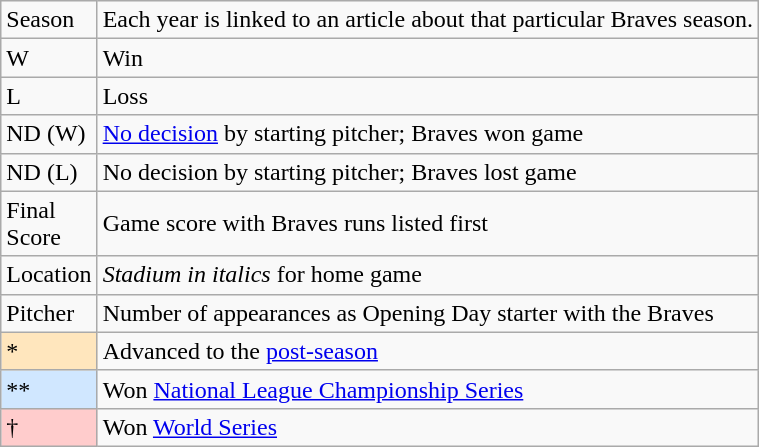<table class="wikitable" style="font-size:100%;">
<tr>
<td>Season</td>
<td>Each year is linked to an article about that particular Braves season.</td>
</tr>
<tr>
<td>W</td>
<td>Win</td>
</tr>
<tr>
<td>L</td>
<td>Loss</td>
</tr>
<tr>
<td>ND (W)</td>
<td><a href='#'>No decision</a> by starting pitcher; Braves won game</td>
</tr>
<tr>
<td>ND (L)</td>
<td>No decision by starting pitcher; Braves lost game</td>
</tr>
<tr>
<td>Final<br>Score</td>
<td>Game score with Braves runs listed first</td>
</tr>
<tr>
<td>Location</td>
<td><em>Stadium in italics</em> for home game</td>
</tr>
<tr>
<td>Pitcher </td>
<td>Number of appearances as Opening Day starter with the Braves</td>
</tr>
<tr>
<td style="background-color: #FFE6BD">*</td>
<td>Advanced to the <a href='#'>post-season</a></td>
</tr>
<tr>
<td style="background-color: #D0E7FF">**</td>
<td>Won <a href='#'>National League Championship Series</a></td>
</tr>
<tr>
<td style="background-color: #FFCCCC">†</td>
<td>Won <a href='#'>World Series</a></td>
</tr>
</table>
